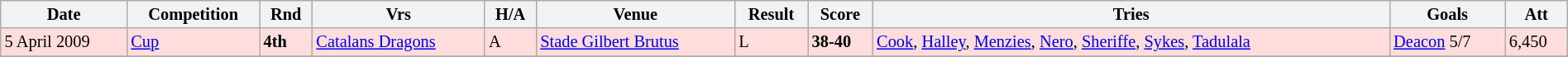<table class="wikitable" style="font-size:85%;" width="100%">
<tr>
<th>Date</th>
<th>Competition</th>
<th>Rnd</th>
<th>Vrs</th>
<th>H/A</th>
<th>Venue</th>
<th>Result</th>
<th>Score</th>
<th>Tries</th>
<th>Goals</th>
<th>Att</th>
</tr>
<tr style="background:#ffdddd;" width=20|>
<td>5 April 2009</td>
<td><a href='#'>Cup</a></td>
<td><strong>4th</strong></td>
<td><a href='#'>Catalans Dragons</a></td>
<td>A</td>
<td><a href='#'>Stade Gilbert Brutus</a></td>
<td>L</td>
<td><strong>38-40</strong></td>
<td><a href='#'>Cook</a>, <a href='#'>Halley</a>, <a href='#'>Menzies</a>, <a href='#'>Nero</a>, <a href='#'>Sheriffe</a>, <a href='#'>Sykes</a>, <a href='#'>Tadulala</a></td>
<td><a href='#'>Deacon</a> 5/7</td>
<td>6,450</td>
</tr>
<tr>
</tr>
</table>
